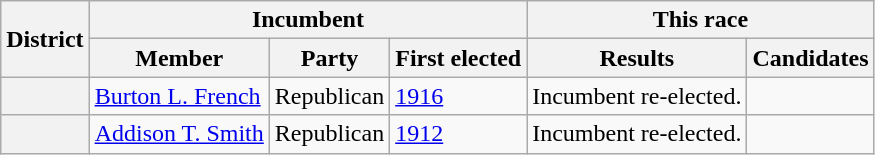<table class=wikitable>
<tr>
<th rowspan=2>District</th>
<th colspan=3>Incumbent</th>
<th colspan=2>This race</th>
</tr>
<tr>
<th>Member</th>
<th>Party</th>
<th>First elected</th>
<th>Results</th>
<th>Candidates</th>
</tr>
<tr>
<th></th>
<td><a href='#'>Burton L. French</a></td>
<td>Republican</td>
<td><a href='#'>1916</a></td>
<td>Incumbent re-elected.</td>
<td nowrap></td>
</tr>
<tr>
<th></th>
<td><a href='#'>Addison T. Smith</a></td>
<td>Republican</td>
<td><a href='#'>1912</a></td>
<td>Incumbent re-elected.</td>
<td nowrap></td>
</tr>
</table>
